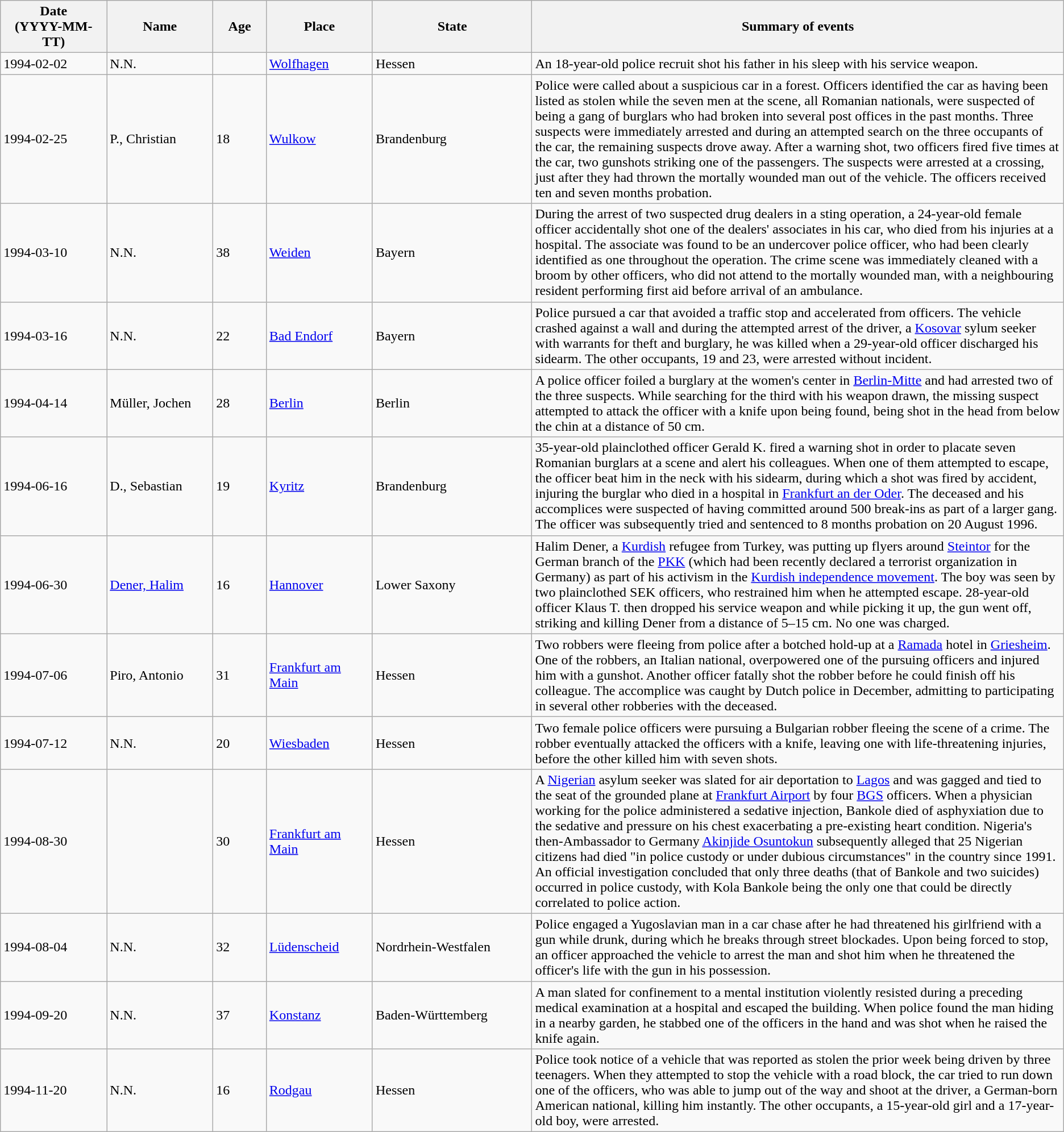<table class="wikitable sortable static-row-numbers static-row-header-text">
<tr>
<th style="width:10%;">Date<br>(YYYY-MM-TT)</th>
<th style="width:10%;">Name</th>
<th style="width:5%;">Age</th>
<th style="width:10%;">Place</th>
<th style="width:15%;">State</th>
<th style="width:50%;">Summary of events</th>
</tr>
<tr>
<td>1994-02-02</td>
<td>N.N.</td>
<td></td>
<td><a href='#'>Wolfhagen</a></td>
<td>Hessen</td>
<td>An 18-year-old police recruit shot his father in his sleep with his service weapon.</td>
</tr>
<tr>
<td>1994-02-25</td>
<td>P., Christian</td>
<td>18</td>
<td><a href='#'>Wulkow</a></td>
<td>Brandenburg</td>
<td>Police were called about a suspicious car in a forest. Officers identified the car as having been listed as stolen while the seven men at the scene, all Romanian nationals, were suspected of being a gang of burglars who had broken into several post offices in the past months. Three suspects were immediately arrested and during an attempted search on the three occupants of the car, the remaining suspects drove away. After a warning shot, two officers fired five times at the car, two gunshots striking one of the passengers. The suspects were arrested at a crossing, just after they had thrown the mortally wounded man out of the vehicle. The officers received ten and seven months probation.</td>
</tr>
<tr>
<td>1994-03-10</td>
<td>N.N.</td>
<td>38</td>
<td><a href='#'>Weiden</a></td>
<td>Bayern</td>
<td>During the arrest of two suspected drug dealers in a sting operation, a 24-year-old female officer accidentally shot one of the dealers' associates in his car, who died from his injuries at a hospital. The associate was found to be an undercover police officer, who had been clearly identified as one throughout the operation. The crime scene was immediately cleaned with a broom by other officers, who did not attend to the mortally wounded man, with a neighbouring resident performing first aid before arrival of an ambulance.</td>
</tr>
<tr>
<td>1994-03-16</td>
<td>N.N.</td>
<td>22</td>
<td><a href='#'>Bad Endorf</a></td>
<td>Bayern</td>
<td>Police pursued a car that avoided a traffic stop and accelerated from officers. The vehicle crashed against a wall and during the attempted arrest of the driver, a <a href='#'>Kosovar</a> sylum seeker with warrants for theft and burglary, he was killed when a 29-year-old officer discharged his sidearm. The other occupants, 19 and 23, were arrested without incident.</td>
</tr>
<tr>
<td>1994-04-14</td>
<td>Müller, Jochen</td>
<td>28</td>
<td><a href='#'>Berlin</a></td>
<td>Berlin</td>
<td>A police officer foiled a burglary at the women's center in <a href='#'>Berlin-Mitte</a> and had arrested two of the three suspects. While searching for the third with his weapon drawn, the missing suspect attempted to attack the officer with a knife upon being found, being shot in the head from below the chin at a distance of 50 cm.</td>
</tr>
<tr>
<td>1994-06-16</td>
<td>D., Sebastian</td>
<td>19</td>
<td><a href='#'>Kyritz</a></td>
<td>Brandenburg</td>
<td>35-year-old plainclothed officer Gerald K. fired a warning shot in order to placate seven Romanian burglars at a scene and alert his colleagues. When one of them attempted to escape, the officer beat him in the neck with his sidearm, during which a shot was fired by accident, injuring the burglar who died in a hospital in <a href='#'>Frankfurt an der Oder</a>. The deceased and his accomplices were suspected of having committed around 500 break-ins as part of a larger gang. The officer was subsequently tried and sentenced to 8 months probation on 20 August 1996.</td>
</tr>
<tr>
<td>1994-06-30</td>
<td><a href='#'>Dener, Halim</a></td>
<td>16</td>
<td><a href='#'>Hannover</a></td>
<td>Lower Saxony</td>
<td>Halim Dener, a <a href='#'>Kurdish</a> refugee from Turkey, was putting up flyers around <a href='#'>Steintor</a> for the German branch of the <a href='#'>PKK</a> (which had been recently declared a terrorist organization in Germany) as part of his activism in the <a href='#'>Kurdish independence movement</a>. The boy was seen by two plainclothed SEK officers, who restrained him when he attempted escape. 28-year-old officer Klaus T. then dropped his service weapon and while picking it up, the gun went off, striking and killing Dener from a distance of 5–15 cm. No one was charged.</td>
</tr>
<tr>
<td>1994-07-06</td>
<td>Piro, Antonio</td>
<td>31</td>
<td><a href='#'>Frankfurt am Main</a></td>
<td>Hessen</td>
<td>Two robbers were fleeing from police after a botched hold-up at a <a href='#'>Ramada</a> hotel in <a href='#'>Griesheim</a>. One of the robbers, an Italian national, overpowered one of the pursuing officers and injured him with a gunshot. Another officer fatally shot the robber before he could finish off his colleague. The accomplice was caught by Dutch police in December, admitting to participating in several other robberies with the deceased.</td>
</tr>
<tr>
<td>1994-07-12</td>
<td>N.N.</td>
<td>20</td>
<td><a href='#'>Wiesbaden</a></td>
<td>Hessen</td>
<td>Two female police officers were pursuing a Bulgarian robber fleeing the scene of a crime. The robber eventually attacked the officers with a knife, leaving one with life-threatening injuries, before the other killed him with seven shots.</td>
</tr>
<tr>
<td>1994-08-30</td>
<td></td>
<td>30</td>
<td><a href='#'>Frankfurt am Main</a></td>
<td>Hessen</td>
<td>A <a href='#'>Nigerian</a> asylum seeker was slated for air deportation to <a href='#'>Lagos</a> and was gagged and tied to the seat of the grounded plane at <a href='#'>Frankfurt Airport</a> by four <a href='#'>BGS</a> officers. When a physician working for the police administered a sedative injection, Bankole died of asphyxiation due to the sedative and pressure on his chest exacerbating a pre-existing heart condition. Nigeria's then-Ambassador to Germany <a href='#'>Akinjide Osuntokun</a> subsequently alleged that 25 Nigerian citizens had died "in police custody or under dubious circumstances" in the country since 1991. An official investigation concluded that only three deaths (that of Bankole and two suicides) occurred in police custody, with Kola Bankole being the only one that could be directly correlated to police action.</td>
</tr>
<tr>
<td>1994-08-04</td>
<td>N.N.</td>
<td>32</td>
<td><a href='#'>Lüdenscheid</a></td>
<td>Nordrhein-Westfalen</td>
<td>Police engaged a Yugoslavian man in a car chase after he had threatened his girlfriend with a gun while drunk, during which he breaks through street blockades. Upon being forced to stop, an officer approached the vehicle to arrest the man and shot him when he threatened the officer's life with the gun in his possession.</td>
</tr>
<tr>
<td>1994-09-20</td>
<td>N.N.</td>
<td>37</td>
<td><a href='#'>Konstanz</a></td>
<td>Baden-Württemberg</td>
<td>A man slated for confinement to a mental institution violently resisted during a preceding medical examination at a hospital and escaped the building. When police found the man hiding in a nearby garden, he stabbed one of the officers in the hand and was shot when he raised the knife again.</td>
</tr>
<tr>
<td>1994-11-20</td>
<td>N.N.</td>
<td>16</td>
<td><a href='#'>Rodgau</a></td>
<td>Hessen</td>
<td>Police took notice of a vehicle that was reported as stolen the prior week being driven by three teenagers. When they attempted to stop the vehicle with a road block, the car tried to run down one of the officers, who was able to jump out of the way and shoot at the driver, a German-born American national, killing him instantly. The other occupants, a 15-year-old girl and a 17-year-old boy, were arrested.</td>
</tr>
</table>
